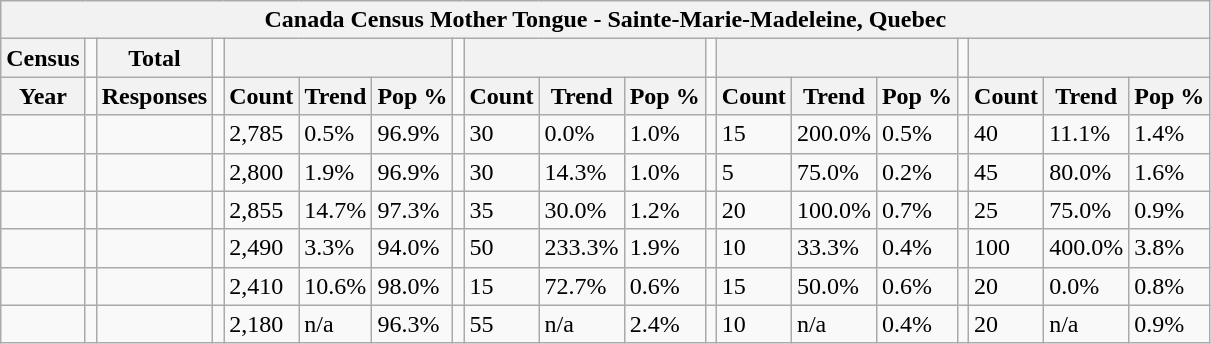<table class="wikitable">
<tr>
<th colspan="19">Canada Census Mother Tongue - Sainte-Marie-Madeleine, Quebec</th>
</tr>
<tr>
<th>Census</th>
<td></td>
<th>Total</th>
<td colspan="1"></td>
<th colspan="3"></th>
<td colspan="1"></td>
<th colspan="3"></th>
<td colspan="1"></td>
<th colspan="3"></th>
<td colspan="1"></td>
<th colspan="3"></th>
</tr>
<tr>
<th>Year</th>
<td></td>
<th>Responses</th>
<td></td>
<th>Count</th>
<th>Trend</th>
<th>Pop %</th>
<td></td>
<th>Count</th>
<th>Trend</th>
<th>Pop %</th>
<td></td>
<th>Count</th>
<th>Trend</th>
<th>Pop %</th>
<td></td>
<th>Count</th>
<th>Trend</th>
<th>Pop %</th>
</tr>
<tr>
<td></td>
<td></td>
<td></td>
<td></td>
<td>2,785</td>
<td> 0.5%</td>
<td>96.9%</td>
<td></td>
<td>30</td>
<td> 0.0%</td>
<td>1.0%</td>
<td></td>
<td>15</td>
<td> 200.0%</td>
<td>0.5%</td>
<td></td>
<td>40</td>
<td> 11.1%</td>
<td>1.4%</td>
</tr>
<tr>
<td></td>
<td></td>
<td></td>
<td></td>
<td>2,800</td>
<td> 1.9%</td>
<td>96.9%</td>
<td></td>
<td>30</td>
<td> 14.3%</td>
<td>1.0%</td>
<td></td>
<td>5</td>
<td> 75.0%</td>
<td>0.2%</td>
<td></td>
<td>45</td>
<td> 80.0%</td>
<td>1.6%</td>
</tr>
<tr>
<td></td>
<td></td>
<td></td>
<td></td>
<td>2,855</td>
<td> 14.7%</td>
<td>97.3%</td>
<td></td>
<td>35</td>
<td> 30.0%</td>
<td>1.2%</td>
<td></td>
<td>20</td>
<td> 100.0%</td>
<td>0.7%</td>
<td></td>
<td>25</td>
<td> 75.0%</td>
<td>0.9%</td>
</tr>
<tr>
<td></td>
<td></td>
<td></td>
<td></td>
<td>2,490</td>
<td> 3.3%</td>
<td>94.0%</td>
<td></td>
<td>50</td>
<td> 233.3%</td>
<td>1.9%</td>
<td></td>
<td>10</td>
<td> 33.3%</td>
<td>0.4%</td>
<td></td>
<td>100</td>
<td> 400.0%</td>
<td>3.8%</td>
</tr>
<tr>
<td></td>
<td></td>
<td></td>
<td></td>
<td>2,410</td>
<td> 10.6%</td>
<td>98.0%</td>
<td></td>
<td>15</td>
<td> 72.7%</td>
<td>0.6%</td>
<td></td>
<td>15</td>
<td> 50.0%</td>
<td>0.6%</td>
<td></td>
<td>20</td>
<td> 0.0%</td>
<td>0.8%</td>
</tr>
<tr>
<td></td>
<td></td>
<td></td>
<td></td>
<td>2,180</td>
<td>n/a</td>
<td>96.3%</td>
<td></td>
<td>55</td>
<td>n/a</td>
<td>2.4%</td>
<td></td>
<td>10</td>
<td>n/a</td>
<td>0.4%</td>
<td></td>
<td>20</td>
<td>n/a</td>
<td>0.9%</td>
</tr>
</table>
